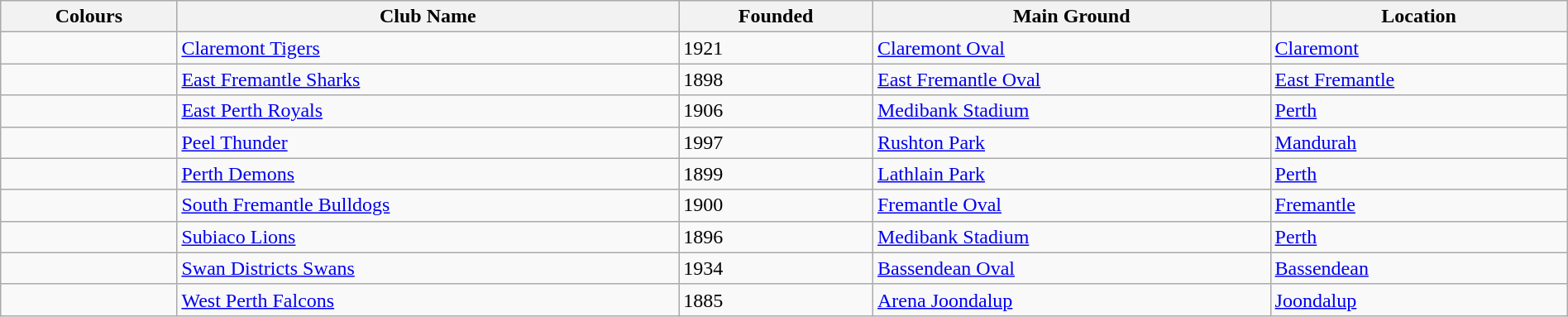<table class="wikitable" style="width:100%">
<tr>
<th>Colours</th>
<th>Club Name</th>
<th>Founded</th>
<th>Main Ground</th>
<th>Location</th>
</tr>
<tr>
<td></td>
<td><a href='#'>Claremont Tigers</a></td>
<td>1921</td>
<td><a href='#'>Claremont Oval</a></td>
<td><a href='#'>Claremont</a></td>
</tr>
<tr>
<td></td>
<td><a href='#'>East Fremantle Sharks</a></td>
<td>1898</td>
<td><a href='#'>East Fremantle Oval</a></td>
<td><a href='#'>East Fremantle</a></td>
</tr>
<tr>
<td></td>
<td><a href='#'>East Perth Royals</a></td>
<td>1906</td>
<td><a href='#'>Medibank Stadium</a></td>
<td><a href='#'>Perth</a></td>
</tr>
<tr>
<td></td>
<td><a href='#'>Peel Thunder</a></td>
<td>1997</td>
<td><a href='#'>Rushton Park</a></td>
<td><a href='#'>Mandurah</a></td>
</tr>
<tr>
<td></td>
<td><a href='#'>Perth Demons</a></td>
<td>1899</td>
<td><a href='#'>Lathlain Park</a></td>
<td><a href='#'>Perth</a></td>
</tr>
<tr>
<td></td>
<td><a href='#'>South Fremantle Bulldogs</a></td>
<td>1900</td>
<td><a href='#'>Fremantle Oval</a></td>
<td><a href='#'>Fremantle</a></td>
</tr>
<tr>
<td></td>
<td><a href='#'>Subiaco Lions</a></td>
<td>1896</td>
<td><a href='#'>Medibank Stadium</a></td>
<td><a href='#'>Perth</a></td>
</tr>
<tr>
<td></td>
<td><a href='#'>Swan Districts Swans</a></td>
<td>1934</td>
<td><a href='#'>Bassendean Oval</a></td>
<td><a href='#'>Bassendean</a></td>
</tr>
<tr>
<td></td>
<td><a href='#'>West Perth Falcons</a></td>
<td>1885</td>
<td><a href='#'>Arena Joondalup</a></td>
<td><a href='#'>Joondalup</a></td>
</tr>
</table>
